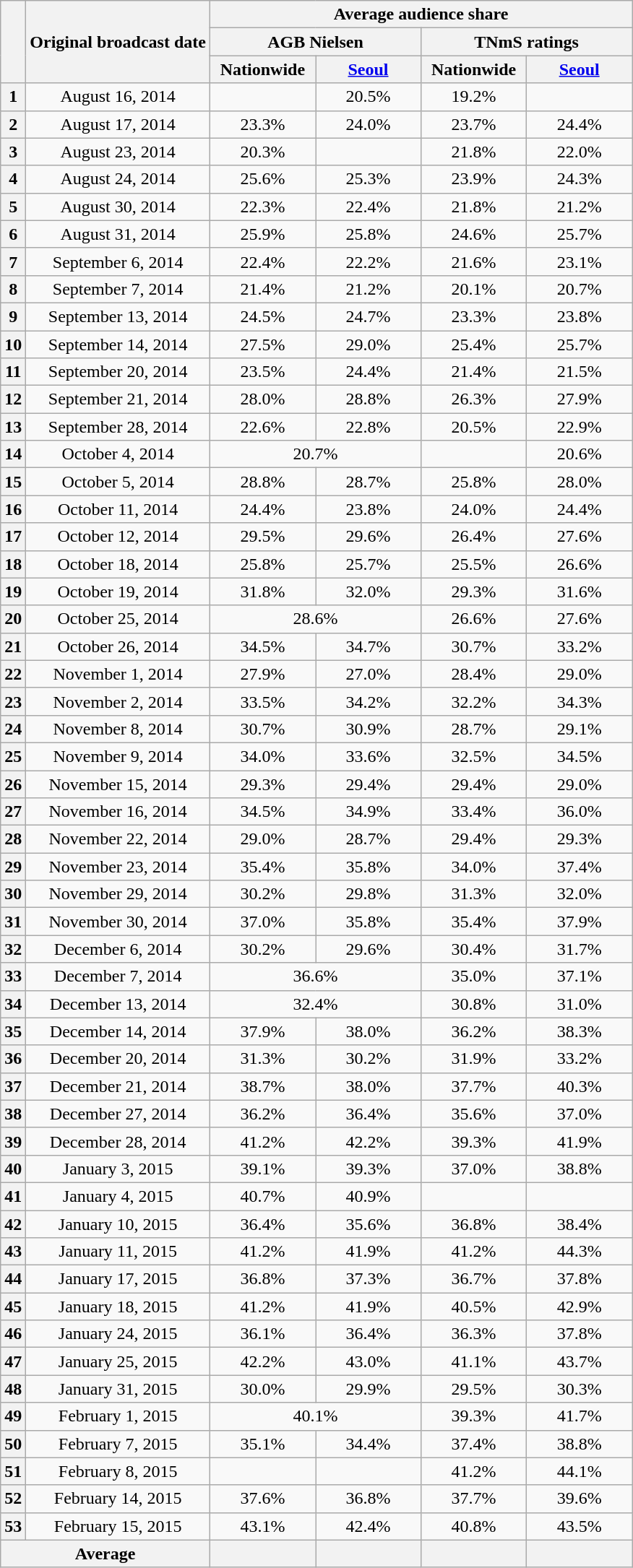<table class="wikitable" style="text-align:center">
<tr>
<th rowspan="3"></th>
<th rowspan="3">Original broadcast date</th>
<th colspan="4">Average audience share</th>
</tr>
<tr>
<th colspan="2">AGB Nielsen</th>
<th colspan="2">TNmS ratings</th>
</tr>
<tr>
<th width="90">Nationwide</th>
<th width="90"><a href='#'>Seoul</a></th>
<th width="90">Nationwide</th>
<th width="90"><a href='#'>Seoul</a></th>
</tr>
<tr>
<th>1</th>
<td>August 16, 2014</td>
<td></td>
<td>20.5%</td>
<td>19.2%</td>
<td></td>
</tr>
<tr>
<th>2</th>
<td>August 17, 2014</td>
<td>23.3%</td>
<td>24.0%</td>
<td>23.7%</td>
<td>24.4%</td>
</tr>
<tr>
<th>3</th>
<td>August 23, 2014</td>
<td>20.3%</td>
<td></td>
<td>21.8%</td>
<td>22.0%</td>
</tr>
<tr>
<th>4</th>
<td>August 24, 2014</td>
<td>25.6%</td>
<td>25.3%</td>
<td>23.9%</td>
<td>24.3%</td>
</tr>
<tr>
<th>5</th>
<td>August 30, 2014</td>
<td>22.3%</td>
<td>22.4%</td>
<td>21.8%</td>
<td>21.2%</td>
</tr>
<tr>
<th>6</th>
<td>August 31, 2014</td>
<td>25.9%</td>
<td>25.8%</td>
<td>24.6%</td>
<td>25.7%</td>
</tr>
<tr>
<th>7</th>
<td>September 6, 2014</td>
<td>22.4%</td>
<td>22.2%</td>
<td>21.6%</td>
<td>23.1%</td>
</tr>
<tr>
<th>8</th>
<td>September 7, 2014</td>
<td>21.4%</td>
<td>21.2%</td>
<td>20.1%</td>
<td>20.7%</td>
</tr>
<tr>
<th>9</th>
<td>September 13, 2014</td>
<td>24.5%</td>
<td>24.7%</td>
<td>23.3%</td>
<td>23.8%</td>
</tr>
<tr>
<th>10</th>
<td>September 14, 2014</td>
<td>27.5%</td>
<td>29.0%</td>
<td>25.4%</td>
<td>25.7%</td>
</tr>
<tr>
<th>11</th>
<td>September 20, 2014</td>
<td>23.5%</td>
<td>24.4%</td>
<td>21.4%</td>
<td>21.5%</td>
</tr>
<tr>
<th>12</th>
<td>September 21, 2014</td>
<td>28.0%</td>
<td>28.8%</td>
<td>26.3%</td>
<td>27.9%</td>
</tr>
<tr>
<th>13</th>
<td>September 28, 2014</td>
<td>22.6%</td>
<td>22.8%</td>
<td>20.5%</td>
<td>22.9%</td>
</tr>
<tr>
<th>14</th>
<td>October 4, 2014</td>
<td colspan="2">20.7%</td>
<td></td>
<td>20.6%</td>
</tr>
<tr>
<th>15</th>
<td>October 5, 2014</td>
<td>28.8%</td>
<td>28.7%</td>
<td>25.8%</td>
<td>28.0%</td>
</tr>
<tr>
<th>16</th>
<td>October 11, 2014</td>
<td>24.4%</td>
<td>23.8%</td>
<td>24.0%</td>
<td>24.4%</td>
</tr>
<tr>
<th>17</th>
<td>October 12, 2014</td>
<td>29.5%</td>
<td>29.6%</td>
<td>26.4%</td>
<td>27.6%</td>
</tr>
<tr>
<th>18</th>
<td>October 18, 2014</td>
<td>25.8%</td>
<td>25.7%</td>
<td>25.5%</td>
<td>26.6%</td>
</tr>
<tr>
<th>19</th>
<td>October 19, 2014</td>
<td>31.8%</td>
<td>32.0%</td>
<td>29.3%</td>
<td>31.6%</td>
</tr>
<tr>
<th>20</th>
<td>October 25, 2014</td>
<td colspan="2">28.6%</td>
<td>26.6%</td>
<td>27.6%</td>
</tr>
<tr>
<th>21</th>
<td>October 26, 2014</td>
<td>34.5%</td>
<td>34.7%</td>
<td>30.7%</td>
<td>33.2%</td>
</tr>
<tr>
<th>22</th>
<td>November 1, 2014</td>
<td>27.9%</td>
<td>27.0%</td>
<td>28.4%</td>
<td>29.0%</td>
</tr>
<tr>
<th>23</th>
<td>November 2, 2014</td>
<td>33.5%</td>
<td>34.2%</td>
<td>32.2%</td>
<td>34.3%</td>
</tr>
<tr>
<th>24</th>
<td>November 8, 2014</td>
<td>30.7%</td>
<td>30.9%</td>
<td>28.7%</td>
<td>29.1%</td>
</tr>
<tr>
<th>25</th>
<td>November 9, 2014</td>
<td>34.0%</td>
<td>33.6%</td>
<td>32.5%</td>
<td>34.5%</td>
</tr>
<tr>
<th>26</th>
<td>November 15, 2014</td>
<td>29.3%</td>
<td>29.4%</td>
<td>29.4%</td>
<td>29.0%</td>
</tr>
<tr>
<th>27</th>
<td>November 16, 2014</td>
<td>34.5%</td>
<td>34.9%</td>
<td>33.4%</td>
<td>36.0%</td>
</tr>
<tr>
<th>28</th>
<td>November 22, 2014</td>
<td>29.0%</td>
<td>28.7%</td>
<td>29.4%</td>
<td>29.3%</td>
</tr>
<tr>
<th>29</th>
<td>November 23, 2014</td>
<td>35.4%</td>
<td>35.8%</td>
<td>34.0%</td>
<td>37.4%</td>
</tr>
<tr>
<th>30</th>
<td>November 29, 2014</td>
<td>30.2%</td>
<td>29.8%</td>
<td>31.3%</td>
<td>32.0%</td>
</tr>
<tr>
<th>31</th>
<td>November 30, 2014</td>
<td>37.0%</td>
<td>35.8%</td>
<td>35.4%</td>
<td>37.9%</td>
</tr>
<tr>
<th>32</th>
<td>December 6, 2014</td>
<td>30.2%</td>
<td>29.6%</td>
<td>30.4%</td>
<td>31.7%</td>
</tr>
<tr>
<th>33</th>
<td>December 7, 2014</td>
<td colspan="2">36.6%</td>
<td>35.0%</td>
<td>37.1%</td>
</tr>
<tr>
<th>34</th>
<td>December 13, 2014</td>
<td colspan="2">32.4%</td>
<td>30.8%</td>
<td>31.0%</td>
</tr>
<tr>
<th>35</th>
<td>December 14, 2014</td>
<td>37.9%</td>
<td>38.0%</td>
<td>36.2%</td>
<td>38.3%</td>
</tr>
<tr>
<th>36</th>
<td>December 20, 2014</td>
<td>31.3%</td>
<td>30.2%</td>
<td>31.9%</td>
<td>33.2%</td>
</tr>
<tr>
<th>37</th>
<td>December 21, 2014</td>
<td>38.7%</td>
<td>38.0%</td>
<td>37.7%</td>
<td>40.3%</td>
</tr>
<tr>
<th>38</th>
<td>December 27, 2014</td>
<td>36.2%</td>
<td>36.4%</td>
<td>35.6%</td>
<td>37.0%</td>
</tr>
<tr>
<th>39</th>
<td>December 28, 2014</td>
<td>41.2%</td>
<td>42.2%</td>
<td>39.3%</td>
<td>41.9%</td>
</tr>
<tr>
<th>40</th>
<td>January 3, 2015</td>
<td>39.1%</td>
<td>39.3%</td>
<td>37.0%</td>
<td>38.8%</td>
</tr>
<tr>
<th>41</th>
<td>January 4, 2015</td>
<td>40.7%</td>
<td>40.9%</td>
<td></td>
<td></td>
</tr>
<tr>
<th>42</th>
<td>January 10, 2015</td>
<td>36.4%</td>
<td>35.6%</td>
<td>36.8%</td>
<td>38.4%</td>
</tr>
<tr>
<th>43</th>
<td>January 11, 2015</td>
<td>41.2%</td>
<td>41.9%</td>
<td>41.2%</td>
<td>44.3%</td>
</tr>
<tr>
<th>44</th>
<td>January 17, 2015</td>
<td>36.8%</td>
<td>37.3%</td>
<td>36.7%</td>
<td>37.8%</td>
</tr>
<tr>
<th>45</th>
<td>January 18, 2015</td>
<td>41.2%</td>
<td>41.9%</td>
<td>40.5%</td>
<td>42.9%</td>
</tr>
<tr>
<th>46</th>
<td>January 24, 2015</td>
<td>36.1%</td>
<td>36.4%</td>
<td>36.3%</td>
<td>37.8%</td>
</tr>
<tr>
<th>47</th>
<td>January 25, 2015</td>
<td>42.2%</td>
<td>43.0%</td>
<td>41.1%</td>
<td>43.7%</td>
</tr>
<tr>
<th>48</th>
<td>January 31, 2015</td>
<td>30.0%</td>
<td>29.9%</td>
<td>29.5%</td>
<td>30.3%</td>
</tr>
<tr>
<th>49</th>
<td>February 1, 2015</td>
<td colspan="2">40.1%</td>
<td>39.3%</td>
<td>41.7%</td>
</tr>
<tr>
<th>50</th>
<td>February 7, 2015</td>
<td>35.1%</td>
<td>34.4%</td>
<td>37.4%</td>
<td>38.8%</td>
</tr>
<tr>
<th>51</th>
<td>February 8, 2015</td>
<td></td>
<td></td>
<td>41.2%</td>
<td>44.1%</td>
</tr>
<tr>
<th>52</th>
<td>February 14, 2015</td>
<td>37.6%</td>
<td>36.8%</td>
<td>37.7%</td>
<td>39.6%</td>
</tr>
<tr>
<th>53</th>
<td>February 15, 2015</td>
<td>43.1%</td>
<td>42.4%</td>
<td>40.8%</td>
<td>43.5%</td>
</tr>
<tr>
<th colspan="2">Average</th>
<th></th>
<th></th>
<th></th>
<th></th>
</tr>
</table>
